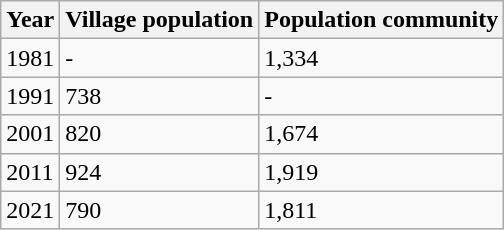<table class="wikitable">
<tr>
<th>Year</th>
<th>Village population</th>
<th>Population community</th>
</tr>
<tr>
<td>1981</td>
<td>-</td>
<td>1,334</td>
</tr>
<tr>
<td>1991</td>
<td>738</td>
<td>-</td>
</tr>
<tr>
<td>2001</td>
<td>820</td>
<td>1,674</td>
</tr>
<tr>
<td>2011</td>
<td>924</td>
<td>1,919</td>
</tr>
<tr>
<td>2021</td>
<td>790</td>
<td>1,811</td>
</tr>
</table>
